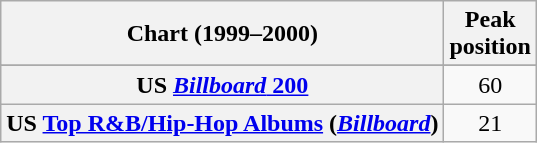<table class="wikitable sortable plainrowheaders" style="text-align:center">
<tr>
<th scope="col">Chart (1999–2000)</th>
<th scope="col">Peak<br>position</th>
</tr>
<tr>
</tr>
<tr>
</tr>
<tr>
</tr>
<tr>
</tr>
<tr>
</tr>
<tr>
</tr>
<tr>
</tr>
<tr>
</tr>
<tr>
</tr>
<tr>
<th scope="row">US <a href='#'><em>Billboard</em> 200</a></th>
<td>60</td>
</tr>
<tr>
<th scope="row">US <a href='#'>Top R&B/Hip-Hop Albums</a> (<em><a href='#'>Billboard</a></em>)</th>
<td>21</td>
</tr>
</table>
